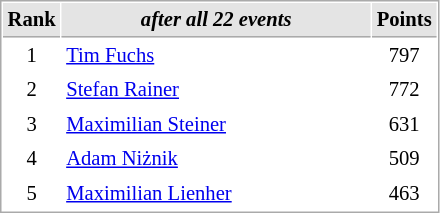<table cellspacing="1" cellpadding="3" style="border:1px solid #AAAAAA;font-size:86%">
<tr bgcolor="#E4E4E4">
<th style="border-bottom:1px solid #AAAAAA" width=10>Rank</th>
<th style="border-bottom:1px solid #AAAAAA" width=200><em>after all 22 events</em></th>
<th style="border-bottom:1px solid #AAAAAA" width=20>Points</th>
</tr>
<tr>
<td align=center>1</td>
<td> <a href='#'>Tim Fuchs</a></td>
<td align=center>797</td>
</tr>
<tr>
<td align=center>2</td>
<td> <a href='#'>Stefan Rainer</a></td>
<td align=center>772</td>
</tr>
<tr>
<td align=center>3</td>
<td> <a href='#'>Maximilian Steiner</a></td>
<td align=center>631</td>
</tr>
<tr>
<td align=center>4</td>
<td> <a href='#'>Adam Niżnik</a></td>
<td align=center>509</td>
</tr>
<tr>
<td align=center>5</td>
<td> <a href='#'>Maximilian Lienher</a></td>
<td align=center>463</td>
</tr>
</table>
